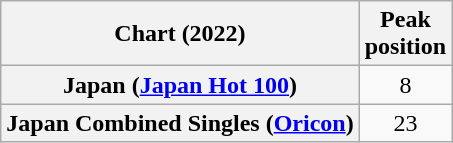<table class="wikitable sortable plainrowheaders" style="text-align:center">
<tr>
<th scope="col">Chart (2022)</th>
<th scope="col">Peak<br>position</th>
</tr>
<tr>
<th scope="row">Japan (<a href='#'>Japan Hot 100</a>)</th>
<td>8</td>
</tr>
<tr>
<th scope="row">Japan Combined Singles (<a href='#'>Oricon</a>)</th>
<td>23</td>
</tr>
</table>
